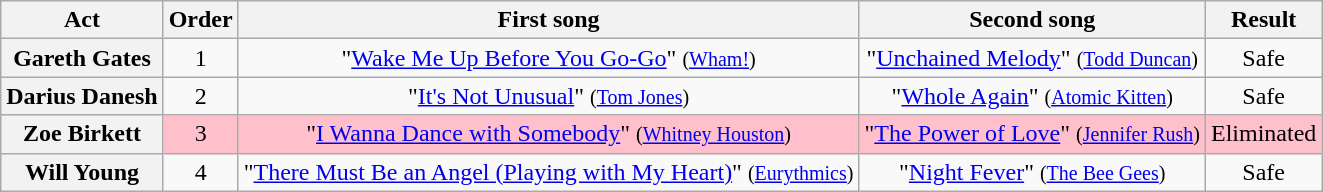<table class="wikitable plainrowheaders" style="text-align:center;">
<tr>
<th scope="col">Act</th>
<th scope="col">Order</th>
<th scope="col">First song</th>
<th scope="col">Second song</th>
<th scope="col">Result</th>
</tr>
<tr>
<th scope="row">Gareth Gates</th>
<td>1</td>
<td>"<a href='#'>Wake Me Up Before You Go-Go</a>"  <small>(<a href='#'>Wham!</a>)</small></td>
<td>"<a href='#'>Unchained Melody</a>"  <small>(<a href='#'>Todd Duncan</a>)</small></td>
<td>Safe</td>
</tr>
<tr>
<th scope="row">Darius Danesh</th>
<td>2</td>
<td>"<a href='#'>It's Not Unusual</a>"  <small>(<a href='#'>Tom Jones</a>)</small></td>
<td>"<a href='#'>Whole Again</a>"  <small>(<a href='#'>Atomic Kitten</a>)</small></td>
<td>Safe</td>
</tr>
<tr style = "background:pink">
<th scope="row">Zoe Birkett</th>
<td>3</td>
<td>"<a href='#'>I Wanna Dance with Somebody</a>"  <small>(<a href='#'>Whitney Houston</a>)</small></td>
<td>"<a href='#'>The Power of Love</a>"  <small>(<a href='#'>Jennifer Rush</a>)</small></td>
<td>Eliminated</td>
</tr>
<tr>
<th scope="row">Will Young</th>
<td>4</td>
<td>"<a href='#'>There Must Be an Angel (Playing with My Heart)</a>"  <small>(<a href='#'>Eurythmics</a>)</small></td>
<td>"<a href='#'>Night Fever</a>"  <small>(<a href='#'>The Bee Gees</a>)</small></td>
<td>Safe</td>
</tr>
</table>
